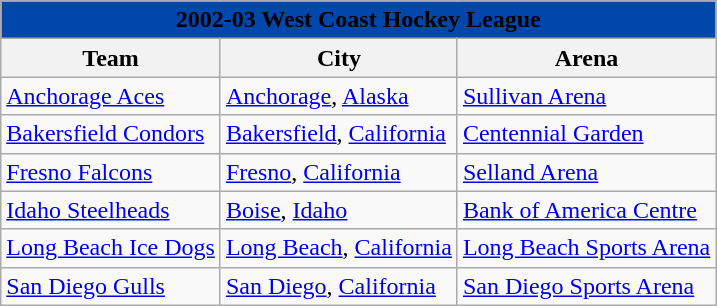<table class="wikitable" style="width:auto">
<tr>
<td bgcolor="#0047AB" align="center" colspan="5"><strong><span>2002-03 West Coast Hockey League</span></strong></td>
</tr>
<tr>
<th>Team</th>
<th>City</th>
<th>Arena</th>
</tr>
<tr>
<td><a href='#'>Anchorage Aces</a></td>
<td><a href='#'>Anchorage</a>, <a href='#'>Alaska</a></td>
<td><a href='#'>Sullivan Arena</a></td>
</tr>
<tr>
<td><a href='#'>Bakersfield Condors</a></td>
<td><a href='#'>Bakersfield</a>, <a href='#'>California</a></td>
<td><a href='#'>Centennial Garden</a></td>
</tr>
<tr>
<td><a href='#'>Fresno Falcons</a></td>
<td><a href='#'>Fresno</a>, <a href='#'>California</a></td>
<td><a href='#'>Selland Arena</a></td>
</tr>
<tr>
<td><a href='#'>Idaho Steelheads</a></td>
<td><a href='#'>Boise</a>, <a href='#'>Idaho</a></td>
<td><a href='#'>Bank of America Centre</a></td>
</tr>
<tr>
<td><a href='#'>Long Beach Ice Dogs</a></td>
<td><a href='#'>Long Beach</a>, <a href='#'>California</a></td>
<td><a href='#'>Long Beach Sports Arena</a></td>
</tr>
<tr>
<td><a href='#'>San Diego Gulls</a></td>
<td><a href='#'>San Diego</a>, <a href='#'>California</a></td>
<td><a href='#'>San Diego Sports Arena</a></td>
</tr>
</table>
